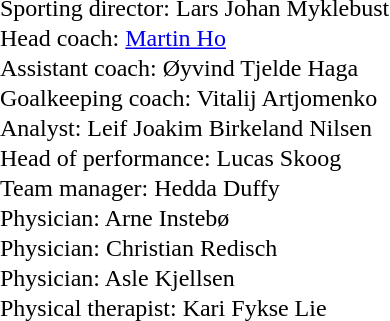<table cellpadding="0" cellspacing="2">
<tr>
<td>Sporting director: Lars Johan Myklebust</td>
</tr>
<tr>
<td>Head coach: <a href='#'>Martin Ho</a></td>
</tr>
<tr>
<td>Assistant coach: Øyvind Tjelde Haga</td>
</tr>
<tr>
<td>Goalkeeping coach: Vitalij Artjomenko</td>
</tr>
<tr>
<td>Analyst: Leif Joakim Birkeland Nilsen</td>
</tr>
<tr>
<td>Head of performance: Lucas Skoog</td>
</tr>
<tr>
<td>Team manager: Hedda Duffy</td>
</tr>
<tr>
<td>Physician: Arne Instebø</td>
</tr>
<tr>
<td>Physician: Christian Redisch</td>
</tr>
<tr>
<td>Physician: Asle Kjellsen</td>
</tr>
<tr>
<td>Physical therapist: Kari Fykse Lie</td>
</tr>
</table>
